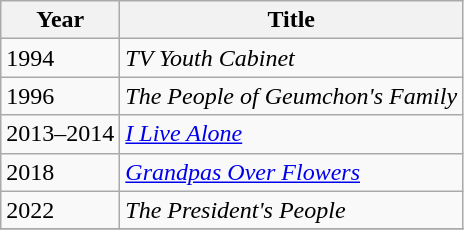<table class="wikitable">
<tr>
<th>Year</th>
<th>Title</th>
</tr>
<tr>
<td>1994</td>
<td><em>TV Youth Cabinet</em></td>
</tr>
<tr>
<td>1996</td>
<td><em>The People of Geumchon's Family</em></td>
</tr>
<tr>
<td>2013–2014</td>
<td><em><a href='#'>I Live Alone</a></em></td>
</tr>
<tr>
<td>2018</td>
<td><em> <a href='#'>Grandpas Over Flowers</a></em></td>
</tr>
<tr>
<td>2022</td>
<td><em>The President's People</em></td>
</tr>
<tr>
</tr>
</table>
